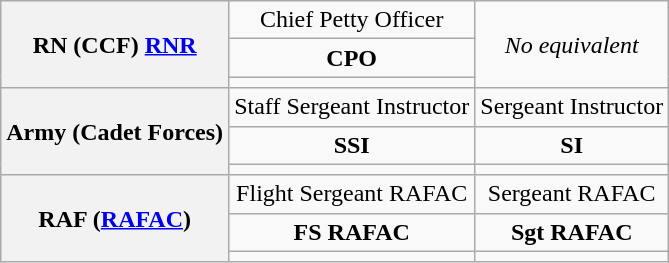<table class="wikitable">
<tr style="text-align:center;">
<th rowspan=3>RN (CCF) <a href='#'>RNR</a></th>
<td>Chief Petty Officer</td>
<td rowspan="3"><em>No equivalent</em></td>
</tr>
<tr style="text-align:center;">
<td><strong>CPO</strong></td>
</tr>
<tr style="text-align:center;">
<td></td>
</tr>
<tr style="text-align:center;">
<th rowspan=3>Army (Cadet Forces)</th>
<td>Staff Sergeant Instructor</td>
<td>Sergeant Instructor</td>
</tr>
<tr style="text-align:center;">
<td><strong>SSI</strong></td>
<td><strong>SI</strong></td>
</tr>
<tr style="text-align:center;">
<td></td>
<td></td>
</tr>
<tr style="text-align:center;">
<th rowspan=3>RAF (<a href='#'>RAFAC</a>)</th>
<td>Flight Sergeant RAFAC</td>
<td>Sergeant RAFAC</td>
</tr>
<tr style="text-align:center;">
<td><strong>FS RAFAC</strong></td>
<td><strong>Sgt RAFAC</strong></td>
</tr>
<tr style="text-align:center;">
<td></td>
<td></td>
</tr>
</table>
